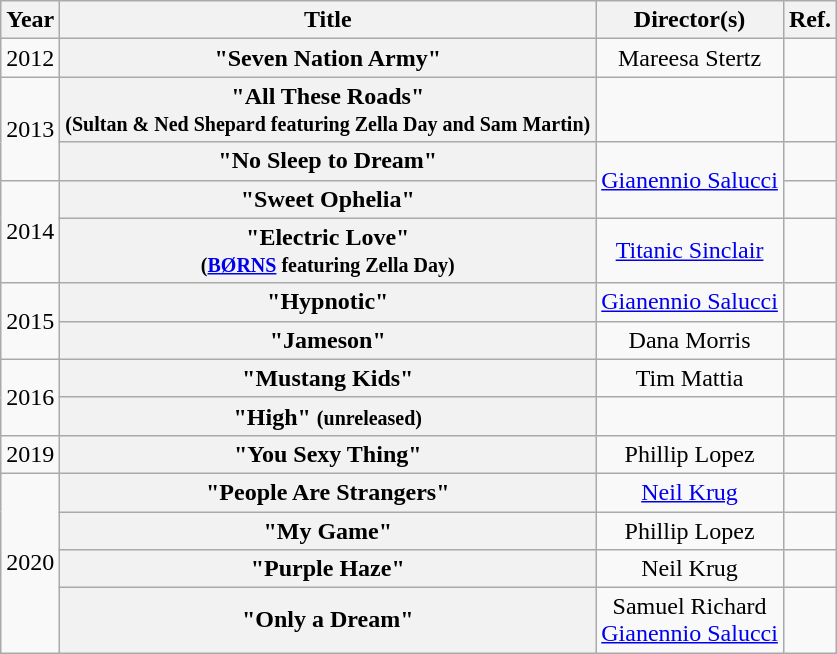<table class="wikitable plainrowheaders" style="text-align:center;">
<tr>
<th scope="col">Year</th>
<th scope="col">Title</th>
<th scope="col">Director(s)</th>
<th scope="col">Ref.</th>
</tr>
<tr>
<td>2012</td>
<th scope="row">"Seven Nation Army"</th>
<td>Mareesa Stertz</td>
<td></td>
</tr>
<tr>
<td rowspan="2">2013</td>
<th scope="row">"All These Roads"<br><small>(Sultan & Ned Shepard featuring Zella Day and Sam Martin)</small></th>
<td></td>
<td></td>
</tr>
<tr>
<th scope="row">"No Sleep to Dream"</th>
<td rowspan="2"><a href='#'>Gianennio Salucci</a></td>
<td></td>
</tr>
<tr>
<td rowspan="2">2014</td>
<th scope="row">"Sweet Ophelia"</th>
<td></td>
</tr>
<tr>
<th scope="row">"Electric Love"<br><small>(<a href='#'>BØRNS</a> featuring Zella Day)</small></th>
<td><a href='#'>Titanic Sinclair</a></td>
<td></td>
</tr>
<tr>
<td rowspan="2">2015</td>
<th scope="row">"Hypnotic"</th>
<td><a href='#'>Gianennio Salucci</a></td>
<td></td>
</tr>
<tr>
<th scope="row">"Jameson"</th>
<td>Dana Morris</td>
<td></td>
</tr>
<tr>
<td rowspan="2">2016</td>
<th scope="row">"Mustang Kids"</th>
<td>Tim Mattia</td>
<td></td>
</tr>
<tr>
<th scope="row">"High" <small>(unreleased)</small></th>
<td></td>
<td></td>
</tr>
<tr>
<td>2019</td>
<th scope="row">"You Sexy Thing"</th>
<td>Phillip Lopez</td>
<td></td>
</tr>
<tr>
<td rowspan="4">2020</td>
<th scope="row">"People Are Strangers"</th>
<td><a href='#'>Neil Krug</a></td>
<td></td>
</tr>
<tr>
<th scope="row">"My Game"</th>
<td>Phillip Lopez</td>
<td></td>
</tr>
<tr>
<th scope="row">"Purple Haze"</th>
<td>Neil Krug</td>
<td></td>
</tr>
<tr>
<th scope="row">"Only a Dream"</th>
<td>Samuel Richard<br><a href='#'>Gianennio Salucci</a></td>
<td></td>
</tr>
</table>
